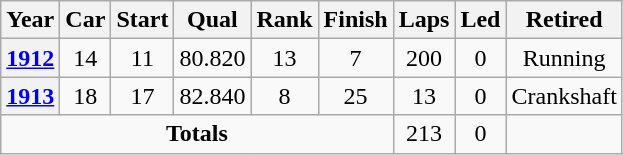<table class="wikitable" style="text-align:center">
<tr>
<th>Year</th>
<th>Car</th>
<th>Start</th>
<th>Qual</th>
<th>Rank</th>
<th>Finish</th>
<th>Laps</th>
<th>Led</th>
<th>Retired</th>
</tr>
<tr>
<th><a href='#'>1912</a></th>
<td>14</td>
<td>11</td>
<td>80.820</td>
<td>13</td>
<td>7</td>
<td>200</td>
<td>0</td>
<td>Running</td>
</tr>
<tr>
<th><a href='#'>1913</a></th>
<td>18</td>
<td>17</td>
<td>82.840</td>
<td>8</td>
<td>25</td>
<td>13</td>
<td>0</td>
<td>Crankshaft</td>
</tr>
<tr>
<td colspan=6><strong>Totals</strong></td>
<td>213</td>
<td>0</td>
<td></td>
</tr>
</table>
